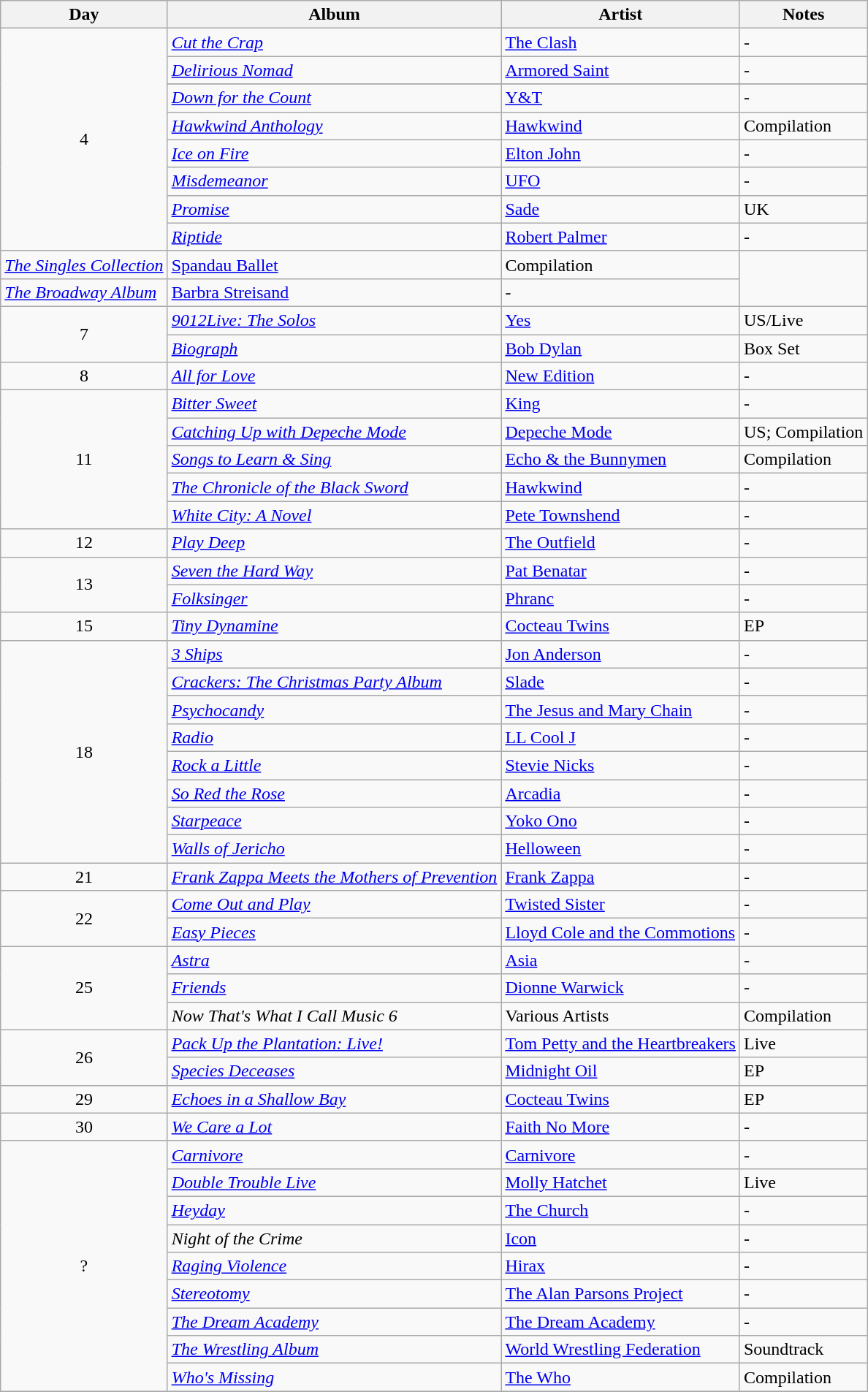<table class="wikitable">
<tr>
<th>Day</th>
<th>Album</th>
<th>Artist</th>
<th>Notes</th>
</tr>
<tr>
<td rowspan="10" align="center">4</td>
<td><em><a href='#'>Cut the Crap</a></em></td>
<td><a href='#'>The Clash</a></td>
<td>-</td>
</tr>
<tr>
<td><em><a href='#'>Delirious Nomad</a></em></td>
<td><a href='#'>Armored Saint</a></td>
<td>-</td>
</tr>
<tr>
</tr>
<tr>
</tr>
<tr>
<td><em><a href='#'>Down for the Count</a></em></td>
<td><a href='#'>Y&T</a></td>
<td>-</td>
</tr>
<tr>
<td><em><a href='#'>Hawkwind Anthology</a></em></td>
<td><a href='#'>Hawkwind</a></td>
<td>Compilation</td>
</tr>
<tr>
<td><em><a href='#'>Ice on Fire</a></em></td>
<td><a href='#'>Elton John</a></td>
<td>-</td>
</tr>
<tr>
<td><em><a href='#'>Misdemeanor</a></em></td>
<td><a href='#'>UFO</a></td>
<td>-</td>
</tr>
<tr>
<td><em><a href='#'>Promise</a></em></td>
<td><a href='#'>Sade</a></td>
<td>UK</td>
</tr>
<tr>
<td><em><a href='#'>Riptide</a></em></td>
<td><a href='#'>Robert Palmer</a></td>
<td>-</td>
</tr>
<tr>
<td><em><a href='#'>The Singles Collection</a></em></td>
<td><a href='#'>Spandau Ballet</a></td>
<td>Compilation</td>
</tr>
<tr>
<td><em><a href='#'>The Broadway Album</a></em></td>
<td><a href='#'>Barbra Streisand</a></td>
<td>-</td>
</tr>
<tr>
<td rowspan="2" align="center">7</td>
<td><em><a href='#'>9012Live: The Solos</a></em></td>
<td><a href='#'>Yes</a></td>
<td>US/Live</td>
</tr>
<tr>
<td><em><a href='#'>Biograph</a></em></td>
<td><a href='#'>Bob Dylan</a></td>
<td>Box Set</td>
</tr>
<tr>
<td rowspan="1" align="center">8</td>
<td><em><a href='#'>All for Love</a></em></td>
<td><a href='#'>New Edition</a></td>
<td>-</td>
</tr>
<tr>
<td rowspan="5" align="center">11</td>
<td><em><a href='#'>Bitter Sweet</a></em></td>
<td><a href='#'>King</a></td>
<td>-</td>
</tr>
<tr>
<td><em><a href='#'>Catching Up with Depeche Mode</a></em></td>
<td><a href='#'>Depeche Mode</a></td>
<td>US; Compilation</td>
</tr>
<tr>
<td><em><a href='#'>Songs to Learn & Sing</a></em></td>
<td><a href='#'>Echo & the Bunnymen</a></td>
<td>Compilation</td>
</tr>
<tr>
<td><em><a href='#'>The Chronicle of the Black Sword</a></em></td>
<td><a href='#'>Hawkwind</a></td>
<td>-</td>
</tr>
<tr>
<td><em><a href='#'>White City: A Novel</a></em></td>
<td><a href='#'>Pete Townshend</a></td>
<td>-</td>
</tr>
<tr>
<td rowspan="1" align="center">12</td>
<td><em><a href='#'>Play Deep</a></em></td>
<td><a href='#'>The Outfield</a></td>
<td>-</td>
</tr>
<tr>
<td rowspan="2" align="center">13</td>
<td><em><a href='#'>Seven the Hard Way</a></em></td>
<td><a href='#'>Pat Benatar</a></td>
<td>-</td>
</tr>
<tr>
<td><em><a href='#'>Folksinger</a></em></td>
<td><a href='#'>Phranc</a></td>
<td>-</td>
</tr>
<tr>
<td rowspan="1" align="center">15</td>
<td><em><a href='#'>Tiny Dynamine</a></em></td>
<td><a href='#'>Cocteau Twins</a></td>
<td>EP</td>
</tr>
<tr>
<td rowspan="8" align="center">18</td>
<td><em><a href='#'>3 Ships</a></em></td>
<td><a href='#'>Jon Anderson</a></td>
<td>-</td>
</tr>
<tr>
<td><em><a href='#'>Crackers: The Christmas Party Album</a></em></td>
<td><a href='#'>Slade</a></td>
<td>-</td>
</tr>
<tr>
<td><em><a href='#'>Psychocandy</a></em></td>
<td><a href='#'>The Jesus and Mary Chain</a></td>
<td>-</td>
</tr>
<tr>
<td><em><a href='#'>Radio</a></em></td>
<td><a href='#'>LL Cool J</a></td>
<td>-</td>
</tr>
<tr>
<td><em><a href='#'>Rock a Little</a></em></td>
<td><a href='#'>Stevie Nicks</a></td>
<td>-</td>
</tr>
<tr>
<td><em><a href='#'>So Red the Rose</a></em></td>
<td><a href='#'>Arcadia</a></td>
<td>-</td>
</tr>
<tr>
<td><em><a href='#'>Starpeace</a></em></td>
<td><a href='#'>Yoko Ono</a></td>
<td>-</td>
</tr>
<tr>
<td><em><a href='#'>Walls of Jericho</a></em></td>
<td><a href='#'>Helloween</a></td>
<td>-</td>
</tr>
<tr>
<td rowspan="1" align="center">21</td>
<td><em><a href='#'>Frank Zappa Meets the Mothers of Prevention</a></em></td>
<td><a href='#'>Frank Zappa</a></td>
<td>-</td>
</tr>
<tr>
<td rowspan="2" align="center">22</td>
<td><em><a href='#'>Come Out and Play</a></em></td>
<td><a href='#'>Twisted Sister</a></td>
<td>-</td>
</tr>
<tr>
<td><em><a href='#'>Easy Pieces</a></em></td>
<td><a href='#'>Lloyd Cole and the Commotions</a></td>
<td>-</td>
</tr>
<tr>
<td rowspan="3" align="center">25</td>
<td><em><a href='#'>Astra</a></em></td>
<td><a href='#'>Asia</a></td>
<td>-</td>
</tr>
<tr>
<td><em><a href='#'>Friends</a></em></td>
<td><a href='#'>Dionne Warwick</a></td>
<td>-</td>
</tr>
<tr>
<td><em>Now That's What I Call Music 6</em></td>
<td>Various Artists</td>
<td>Compilation</td>
</tr>
<tr>
<td rowspan="2" align="center">26</td>
<td><em><a href='#'>Pack Up the Plantation: Live!</a></em></td>
<td><a href='#'>Tom Petty and the Heartbreakers</a></td>
<td>Live</td>
</tr>
<tr>
<td><em><a href='#'>Species Deceases</a></em></td>
<td><a href='#'>Midnight Oil</a></td>
<td>EP</td>
</tr>
<tr>
<td rowspan="1" align="center">29</td>
<td><em><a href='#'>Echoes in a Shallow Bay</a></em></td>
<td><a href='#'>Cocteau Twins</a></td>
<td>EP</td>
</tr>
<tr>
<td rowspan="1" align="center">30</td>
<td><em><a href='#'>We Care a Lot</a></em></td>
<td><a href='#'>Faith No More</a></td>
<td>-</td>
</tr>
<tr>
<td rowspan="9" align="center">?</td>
<td><em><a href='#'>Carnivore</a></em></td>
<td><a href='#'>Carnivore</a></td>
<td>-</td>
</tr>
<tr>
<td><em><a href='#'>Double Trouble Live</a></em></td>
<td><a href='#'>Molly Hatchet</a></td>
<td>Live</td>
</tr>
<tr>
<td><em><a href='#'>Heyday</a></em></td>
<td><a href='#'>The Church</a></td>
<td>-</td>
</tr>
<tr>
<td><em>Night of the Crime</em></td>
<td><a href='#'>Icon</a></td>
<td>-</td>
</tr>
<tr>
<td><em><a href='#'>Raging Violence</a></em></td>
<td><a href='#'>Hirax</a></td>
<td>-</td>
</tr>
<tr>
<td><em><a href='#'>Stereotomy</a></em></td>
<td><a href='#'>The Alan Parsons Project</a></td>
<td>-</td>
</tr>
<tr>
<td><em><a href='#'>The Dream Academy</a></em></td>
<td><a href='#'>The Dream Academy</a></td>
<td>-</td>
</tr>
<tr>
<td><em><a href='#'>The Wrestling Album</a></em></td>
<td><a href='#'>World Wrestling Federation</a></td>
<td>Soundtrack</td>
</tr>
<tr>
<td><em><a href='#'>Who's Missing</a></em></td>
<td><a href='#'>The Who</a></td>
<td>Compilation</td>
</tr>
<tr>
</tr>
</table>
